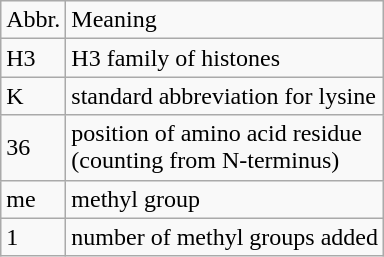<table class="wikitable">
<tr>
<td>Abbr.</td>
<td>Meaning</td>
</tr>
<tr>
<td>H3</td>
<td>H3 family of histones</td>
</tr>
<tr>
<td>K</td>
<td>standard abbreviation for lysine</td>
</tr>
<tr>
<td>36</td>
<td>position of amino acid residue<br>(counting from N-terminus)</td>
</tr>
<tr>
<td>me</td>
<td>methyl group</td>
</tr>
<tr>
<td>1</td>
<td>number of methyl groups added</td>
</tr>
</table>
